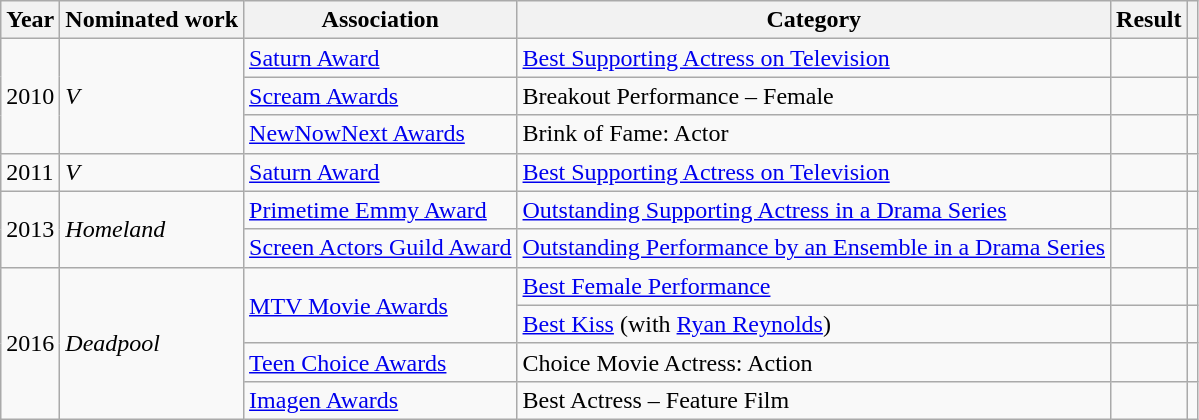<table class="wikitable sortable">
<tr>
<th>Year</th>
<th>Nominated work</th>
<th>Association</th>
<th>Category</th>
<th>Result</th>
<th class="unsortable"></th>
</tr>
<tr>
<td rowspan="3">2010</td>
<td rowspan="3"><em>V</em></td>
<td><a href='#'>Saturn Award</a></td>
<td><a href='#'>Best Supporting Actress on Television</a></td>
<td></td>
<td></td>
</tr>
<tr>
<td><a href='#'>Scream Awards</a></td>
<td>Breakout Performance – Female</td>
<td></td>
<td></td>
</tr>
<tr>
<td><a href='#'>NewNowNext Awards</a></td>
<td>Brink of Fame: Actor</td>
<td></td>
<td style="text-align:center;"></td>
</tr>
<tr>
<td>2011</td>
<td><em>V</em></td>
<td><a href='#'>Saturn Award</a></td>
<td><a href='#'>Best Supporting Actress on Television</a></td>
<td></td>
<td></td>
</tr>
<tr>
<td rowspan="2">2013</td>
<td rowspan="2"><em>Homeland</em></td>
<td><a href='#'>Primetime Emmy Award</a></td>
<td><a href='#'>Outstanding Supporting Actress in a Drama Series</a></td>
<td></td>
<td></td>
</tr>
<tr>
<td><a href='#'>Screen Actors Guild Award</a></td>
<td><a href='#'>Outstanding Performance by an Ensemble in a Drama Series</a></td>
<td></td>
<td></td>
</tr>
<tr>
<td rowspan="4">2016</td>
<td rowspan="4"><em>Deadpool</em></td>
<td rowspan="2"><a href='#'>MTV Movie Awards</a></td>
<td><a href='#'>Best Female Performance</a></td>
<td></td>
<td style="text-align:center;"></td>
</tr>
<tr>
<td><a href='#'>Best Kiss</a> (with <a href='#'>Ryan Reynolds</a>)</td>
<td></td>
<td style="text-align:center;"></td>
</tr>
<tr>
<td><a href='#'>Teen Choice Awards</a></td>
<td>Choice Movie Actress: Action</td>
<td></td>
<td style="text-align:center;"></td>
</tr>
<tr>
<td><a href='#'>Imagen Awards</a></td>
<td>Best Actress – Feature Film</td>
<td></td>
<td style="text-align:center;"></td>
</tr>
</table>
